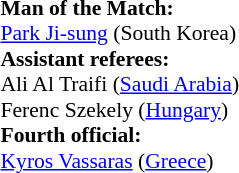<table width=100% style="font-size: 90%">
<tr>
<td><br><strong>Man of the Match:</strong>
<br><a href='#'>Park Ji-sung</a> (South Korea)<br><strong>Assistant referees:</strong>
<br>Ali Al Traifi (<a href='#'>Saudi Arabia</a>)
<br>Ferenc Szekely (<a href='#'>Hungary</a>)
<br><strong>Fourth official:</strong>
<br><a href='#'>Kyros Vassaras</a> (<a href='#'>Greece</a>)</td>
</tr>
</table>
